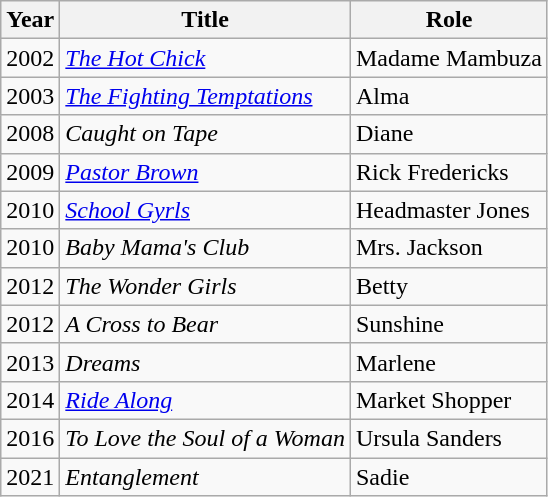<table class="wikitable sortable">
<tr>
<th scope="col">Year</th>
<th scope="col">Title</th>
<th scope="col">Role</th>
</tr>
<tr>
<td>2002</td>
<td><em><a href='#'>The Hot Chick</a></em></td>
<td>Madame Mambuza</td>
</tr>
<tr>
<td>2003</td>
<td><em><a href='#'>The Fighting Temptations</a></em></td>
<td>Alma</td>
</tr>
<tr>
<td>2008</td>
<td><em>Caught on Tape</em></td>
<td>Diane</td>
</tr>
<tr>
<td>2009</td>
<td><em><a href='#'>Pastor Brown</a></em></td>
<td>Rick Fredericks</td>
</tr>
<tr>
<td>2010</td>
<td><em><a href='#'>School Gyrls</a></em></td>
<td>Headmaster Jones</td>
</tr>
<tr>
<td>2010</td>
<td><em>Baby Mama's Club</em></td>
<td>Mrs. Jackson</td>
</tr>
<tr>
<td>2012</td>
<td><em>The Wonder Girls</em></td>
<td>Betty</td>
</tr>
<tr>
<td>2012</td>
<td><em>A Cross to Bear</em></td>
<td>Sunshine</td>
</tr>
<tr>
<td>2013</td>
<td><em>Dreams</em></td>
<td>Marlene</td>
</tr>
<tr>
<td>2014</td>
<td><em><a href='#'>Ride Along</a></em></td>
<td>Market Shopper</td>
</tr>
<tr>
<td>2016</td>
<td><em>To Love the Soul of a Woman</em></td>
<td>Ursula Sanders</td>
</tr>
<tr>
<td>2021</td>
<td><em>Entanglement</em></td>
<td>Sadie</td>
</tr>
</table>
